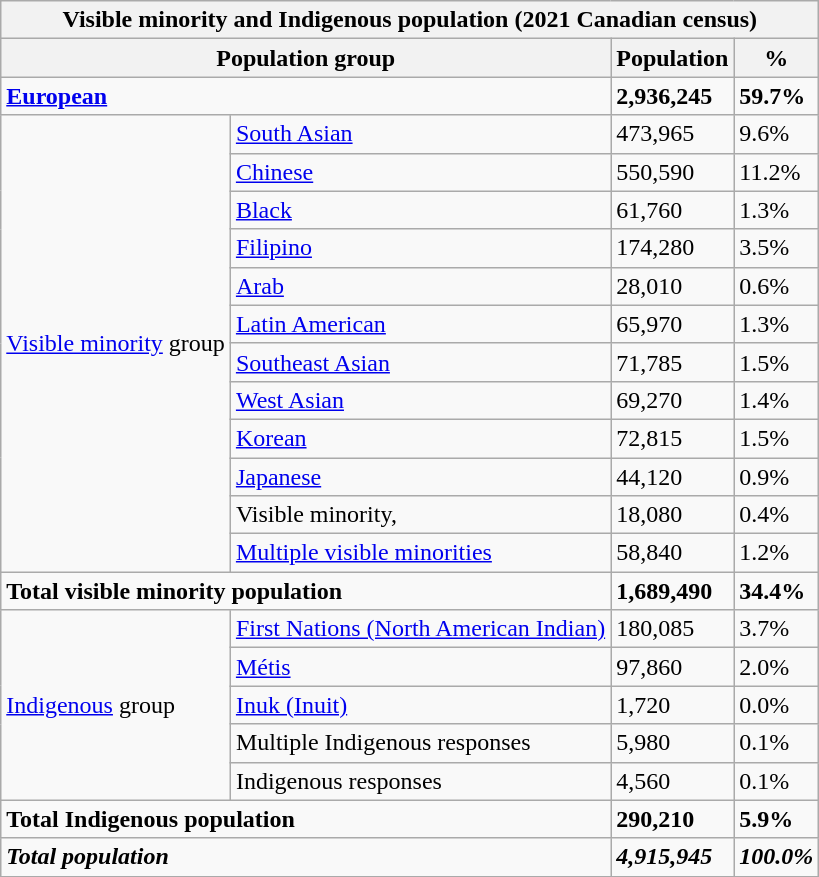<table class="wikitable sortable">
<tr>
<th colspan=4>Visible minority and Indigenous population (2021 Canadian census)</th>
</tr>
<tr>
<th colspan="2">Population group</th>
<th>Population</th>
<th>%</th>
</tr>
<tr>
<td colspan="2"><strong><a href='#'>European</a></strong></td>
<td><strong>2,936,245</strong></td>
<td><strong>59.7%</strong></td>
</tr>
<tr>
<td rowspan="12"><a href='#'>Visible minority</a> group<br></td>
<td><a href='#'>South Asian</a></td>
<td>473,965</td>
<td>9.6%</td>
</tr>
<tr>
<td><a href='#'>Chinese</a></td>
<td>550,590</td>
<td>11.2%</td>
</tr>
<tr>
<td><a href='#'>Black</a></td>
<td>61,760</td>
<td>1.3%</td>
</tr>
<tr>
<td><a href='#'>Filipino</a></td>
<td>174,280</td>
<td>3.5%</td>
</tr>
<tr>
<td><a href='#'>Arab</a></td>
<td>28,010</td>
<td>0.6%</td>
</tr>
<tr>
<td><a href='#'>Latin American</a></td>
<td>65,970</td>
<td>1.3%</td>
</tr>
<tr>
<td><a href='#'>Southeast Asian</a></td>
<td>71,785</td>
<td>1.5%</td>
</tr>
<tr>
<td><a href='#'>West Asian</a></td>
<td>69,270</td>
<td>1.4%</td>
</tr>
<tr>
<td><a href='#'>Korean</a></td>
<td>72,815</td>
<td>1.5%</td>
</tr>
<tr>
<td><a href='#'>Japanese</a></td>
<td>44,120</td>
<td>0.9%</td>
</tr>
<tr>
<td>Visible minority, </td>
<td>18,080</td>
<td>0.4%</td>
</tr>
<tr>
<td><a href='#'>Multiple visible minorities</a></td>
<td>58,840</td>
<td>1.2%</td>
</tr>
<tr>
<td colspan="2"><strong>Total visible minority population</strong></td>
<td><strong>1,689,490</strong></td>
<td><strong>34.4%</strong></td>
</tr>
<tr>
<td rowspan="5"><a href='#'>Indigenous</a> group<br></td>
<td><a href='#'>First Nations (North American Indian)</a></td>
<td>180,085</td>
<td>3.7%</td>
</tr>
<tr>
<td><a href='#'>Métis</a></td>
<td>97,860</td>
<td>2.0%</td>
</tr>
<tr>
<td><a href='#'>Inuk (Inuit)</a></td>
<td>1,720</td>
<td>0.0%</td>
</tr>
<tr>
<td>Multiple Indigenous responses</td>
<td>5,980</td>
<td>0.1%</td>
</tr>
<tr>
<td>Indigenous responses </td>
<td>4,560</td>
<td>0.1%</td>
</tr>
<tr>
<td colspan="2"><strong>Total Indigenous population</strong></td>
<td><strong>290,210</strong></td>
<td><strong>5.9%</strong></td>
</tr>
<tr>
<td colspan="2"><strong><em>Total population</em></strong></td>
<td><strong><em>4,915,945</em></strong></td>
<td><strong><em>100.0%</em></strong></td>
</tr>
</table>
